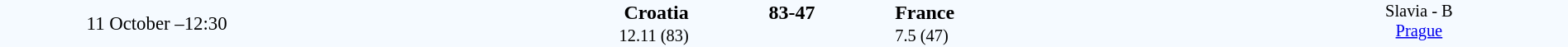<table style="width: 100%; background:#F5FAFF;" cellspacing="0">
<tr>
<td style=font-size:95% align=center rowspan=3 width=20%>11 October –12:30</td>
</tr>
<tr>
<td width=24% align=right><strong>Croatia</strong></td>
<td align=center width=13%><strong>83-47</strong></td>
<td width=24%><strong>France</strong></td>
<td style=font-size:85% rowspan=3 valign=top align=center>Slavia - B <br><a href='#'>Prague</a></td>
</tr>
<tr style=font-size:85%>
<td align=right>12.11 (83)</td>
<td align=center></td>
<td>7.5 (47)</td>
</tr>
</table>
